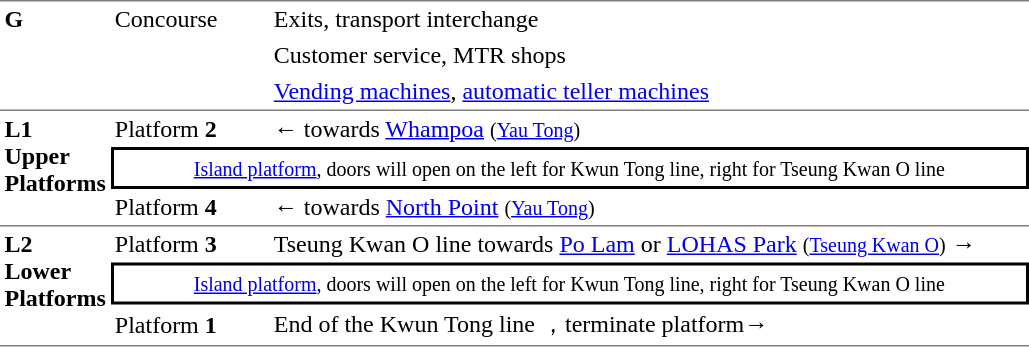<table border=0 cellspacing=0 cellpadding=3>
<tr>
<td style="border-bottom:solid 1px gray;border-top:solid 1px gray;width:50px;vertical-align:top;" rowspan=3><strong>G</strong></td>
<td style="border-top:solid 1px gray;border-bottom:solid 1px gray;width:100px;vertical-align:top;" rowspan=3>Concourse</td>
<td style="border-top:solid 1px gray;width:500px;vertical-align:top;">Exits, transport interchange</td>
</tr>
<tr>
<td>Customer service, MTR shops</td>
</tr>
<tr>
<td style="border-bottom:solid 1px gray;"><a href='#'>Vending machines</a>, <a href='#'>automatic teller machines</a></td>
</tr>
<tr>
<td style="border-bottom:solid 1px gray;vertical-align:top;" rowspan=3><strong>L1<br>Upper Platforms</strong></td>
<td>Platform <span><strong>2</strong></span></td>
<td>←  towards <a href='#'>Whampoa</a> <small>(<a href='#'>Yau Tong</a>)</small></td>
</tr>
<tr>
<td style="border-top:solid 2px black;border-right:solid 2px black;border-left:solid 2px black;border-bottom:solid 2px black;text-align:center;" colspan=2><small><a href='#'>Island platform</a>, doors will open on the left for Kwun Tong line, right for Tseung Kwan O line</small></td>
</tr>
<tr>
<td style="border-bottom:solid 1px gray;">Platform <span><strong>4</strong></span></td>
<td style="border-bottom:solid 1px gray;">←  towards <a href='#'>North Point</a> <small>(<a href='#'>Yau Tong</a>)</small></td>
</tr>
<tr>
<td style="border-bottom:solid 1px gray;vertical-align:top;" rowspan=3><strong>L2<br>Lower Platforms</strong></td>
<td>Platform <span><strong>3</strong></span></td>
<td>  Tseung Kwan O line towards <a href='#'>Po Lam</a> or <a href='#'>LOHAS Park</a> <small>(<a href='#'>Tseung Kwan O</a>)</small> →</td>
</tr>
<tr>
<td style="border-top:solid 2px black;border-right:solid 2px black;border-left:solid 2px black;border-bottom:solid 2px black;text-align:center;" colspan=2><small><a href='#'>Island platform</a>, doors will open on the left for Kwun Tong line, right for Tseung Kwan O line</small></td>
</tr>
<tr>
<td style="border-bottom:solid 1px gray;">Platform <span><strong>1</strong></span></td>
<td style="border-bottom:solid 1px gray;">  End of the Kwun Tong line ，terminate platform→</td>
</tr>
</table>
